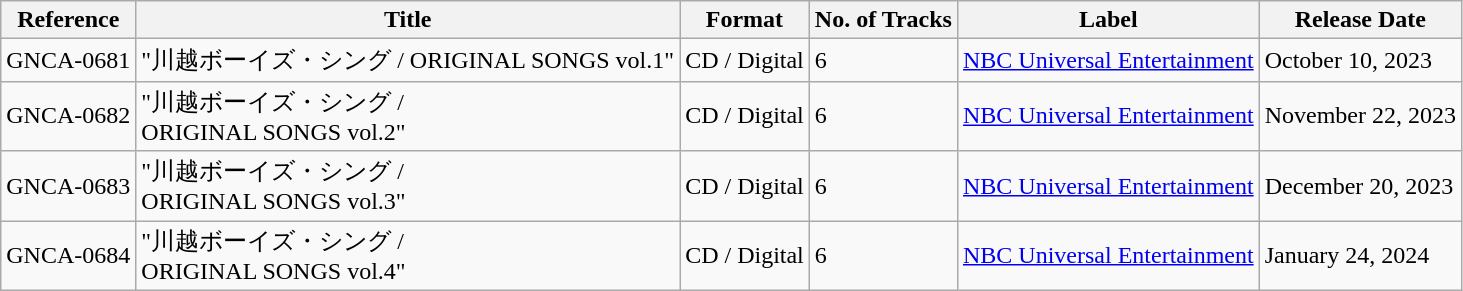<table class="wikitable">
<tr>
<th>Reference</th>
<th>Title</th>
<th>Format</th>
<th>No. of Tracks</th>
<th>Label</th>
<th>Release Date</th>
</tr>
<tr>
<td>GNCA-0681</td>
<td>"川越ボーイズ・シング / ORIGINAL SONGS vol.1"</td>
<td>CD / Digital</td>
<td>6</td>
<td><a href='#'>NBC Universal Entertainment</a></td>
<td>October 10, 2023</td>
</tr>
<tr>
<td>GNCA-0682</td>
<td>"川越ボーイズ・シング /<br>ORIGINAL SONGS vol.2"</td>
<td>CD / Digital</td>
<td>6</td>
<td><a href='#'>NBC Universal Entertainment</a></td>
<td>November 22, 2023</td>
</tr>
<tr>
<td>GNCA-0683</td>
<td>"川越ボーイズ・シング /<br>ORIGINAL SONGS vol.3"</td>
<td>CD / Digital</td>
<td>6</td>
<td><a href='#'>NBC Universal Entertainment</a></td>
<td>December 20, 2023</td>
</tr>
<tr>
<td>GNCA-0684</td>
<td>"川越ボーイズ・シング /<br>ORIGINAL SONGS vol.4"</td>
<td>CD / Digital</td>
<td>6</td>
<td><a href='#'>NBC Universal Entertainment</a></td>
<td>January 24, 2024</td>
</tr>
</table>
